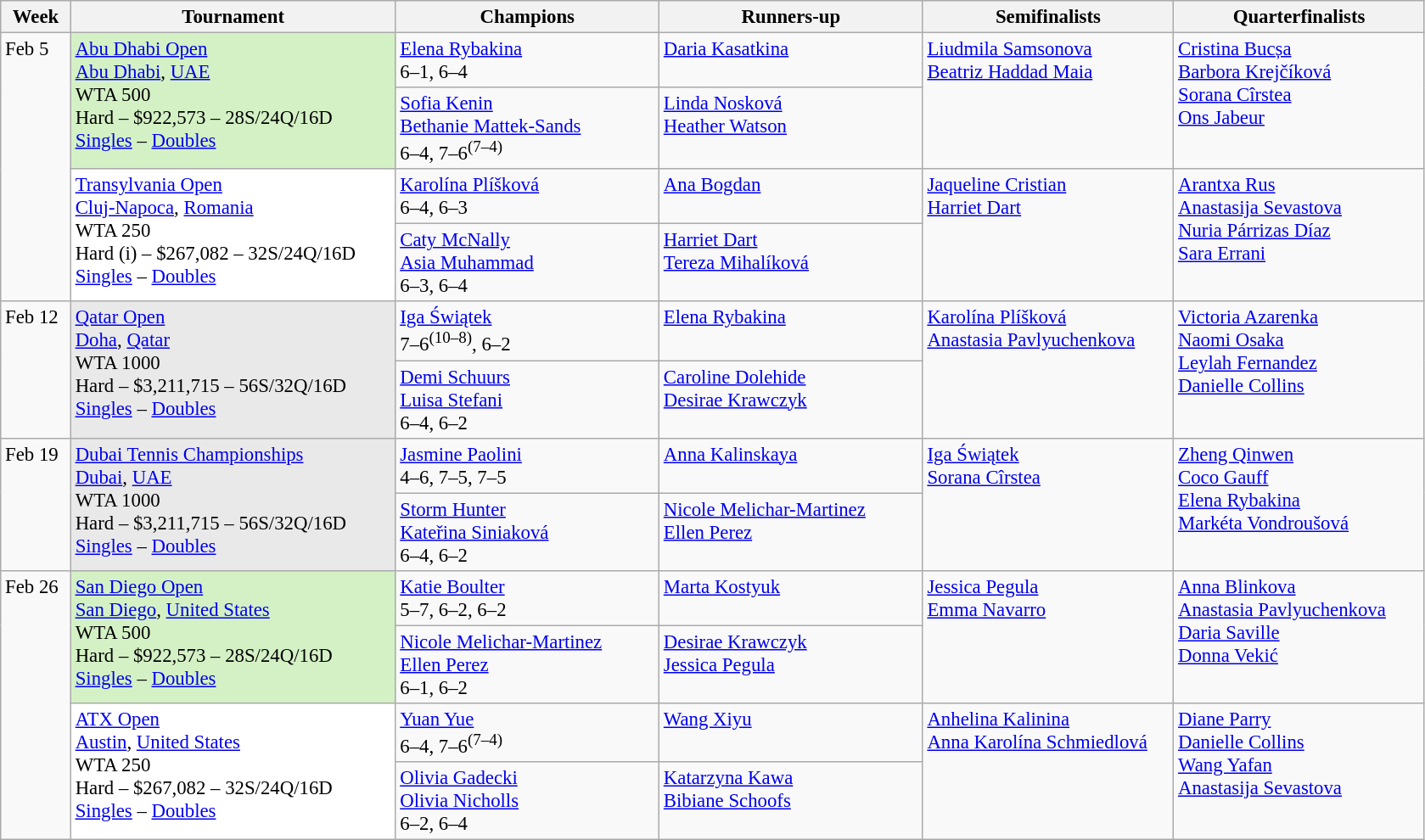<table class="wikitable" style=font-size:95%>
<tr>
<th style="width:48px;">Week</th>
<th style="width:248px;">Tournament</th>
<th style="width:200px;">Champions</th>
<th style="width:200px;">Runners-up</th>
<th style="width:190px;">Semifinalists</th>
<th style="width:190px;">Quarterfinalists</th>
</tr>
<tr style="vertical-align:top">
<td rowspan="4">Feb 5</td>
<td style="background:#D4F1C5;" rowspan="2"><a href='#'>Abu Dhabi Open</a> <br> <a href='#'>Abu Dhabi</a>, <a href='#'>UAE</a> <br> WTA 500 <br> Hard – $922,573 – 28S/24Q/16D <br> <a href='#'>Singles</a> – <a href='#'>Doubles</a></td>
<td> <a href='#'>Elena Rybakina</a> <br> 6–1, 6–4</td>
<td> <a href='#'>Daria Kasatkina</a></td>
<td rowspan="2"> <a href='#'>Liudmila Samsonova</a> <br>  <a href='#'>Beatriz Haddad Maia</a></td>
<td rowspan="2"> <a href='#'>Cristina Bucșa</a> <br> <a href='#'>Barbora Krejčíková</a> <br>  <a href='#'>Sorana Cîrstea</a> <br>  <a href='#'>Ons Jabeur</a></td>
</tr>
<tr style="vertical-align:top">
<td> <a href='#'>Sofia Kenin</a> <br>  <a href='#'>Bethanie Mattek-Sands</a> <br> 6–4, 7–6<sup>(7–4)</sup></td>
<td> <a href='#'>Linda Nosková</a> <br>  <a href='#'>Heather Watson</a></td>
</tr>
<tr style="vertical-align:top">
<td style="background:#fff;" rowspan="2"><a href='#'>Transylvania Open</a> <br> <a href='#'>Cluj-Napoca</a>, <a href='#'>Romania</a> <br> WTA 250 <br> Hard (i) – $267,082 – 32S/24Q/16D <br> <a href='#'>Singles</a> – <a href='#'>Doubles</a></td>
<td> <a href='#'>Karolína Plíšková</a> <br> 6–4, 6–3</td>
<td> <a href='#'>Ana Bogdan</a></td>
<td rowspan="2"> <a href='#'>Jaqueline Cristian</a> <br>  <a href='#'>Harriet Dart</a></td>
<td rowspan="2"> <a href='#'>Arantxa Rus</a> <br>  <a href='#'>Anastasija Sevastova</a> <br>  <a href='#'>Nuria Párrizas Díaz</a> <br>  <a href='#'>Sara Errani</a></td>
</tr>
<tr style="vertical-align:top">
<td> <a href='#'>Caty McNally</a> <br>  <a href='#'>Asia Muhammad</a> <br> 6–3, 6–4</td>
<td> <a href='#'>Harriet Dart</a> <br>  <a href='#'>Tereza Mihalíková</a></td>
</tr>
<tr style="vertical-align:top">
<td rowspan="2">Feb 12</td>
<td style="background:#e9e9e9;" rowspan="2"><a href='#'>Qatar Open</a> <br> <a href='#'>Doha</a>, <a href='#'>Qatar</a> <br> WTA 1000 <br> Hard – $3,211,715 – 56S/32Q/16D <br> <a href='#'>Singles</a> – <a href='#'>Doubles</a></td>
<td> <a href='#'>Iga Świątek</a> <br> 7–6<sup>(10–8)</sup>, 6–2</td>
<td> <a href='#'>Elena Rybakina</a></td>
<td rowspan="2"> <a href='#'>Karolína Plíšková</a> <br>  <a href='#'>Anastasia Pavlyuchenkova</a></td>
<td rowspan="2"> <a href='#'>Victoria Azarenka</a> <br>  <a href='#'>Naomi Osaka</a> <br>  <a href='#'>Leylah Fernandez</a> <br> <a href='#'>Danielle Collins</a></td>
</tr>
<tr style="vertical-align:top">
<td> <a href='#'>Demi Schuurs</a> <br>  <a href='#'>Luisa Stefani</a> <br> 6–4, 6–2</td>
<td> <a href='#'>Caroline Dolehide</a> <br>  <a href='#'>Desirae Krawczyk</a></td>
</tr>
<tr style="vertical-align:top">
<td rowspan="2">Feb 19</td>
<td style="background:#e9e9e9;"rowspan="2"><a href='#'>Dubai Tennis Championships</a> <br> <a href='#'>Dubai</a>, <a href='#'>UAE</a> <br> WTA 1000 <br> Hard – $3,211,715 – 56S/32Q/16D <br> <a href='#'>Singles</a> – <a href='#'>Doubles</a></td>
<td> <a href='#'>Jasmine Paolini</a> <br> 4–6, 7–5, 7–5</td>
<td> <a href='#'>Anna Kalinskaya</a></td>
<td rowspan="2"> <a href='#'>Iga Świątek</a> <br>   <a href='#'>Sorana Cîrstea</a></td>
<td rowspan="2"> <a href='#'>Zheng Qinwen</a> <br>  <a href='#'>Coco Gauff</a> <br>  <a href='#'>Elena Rybakina</a> <br>  <a href='#'>Markéta Vondroušová</a></td>
</tr>
<tr style="vertical-align:top">
<td> <a href='#'>Storm Hunter</a> <br>  <a href='#'>Kateřina Siniaková</a> <br> 6–4, 6–2</td>
<td> <a href='#'>Nicole Melichar-Martinez</a> <br>  <a href='#'>Ellen Perez</a></td>
</tr>
<tr style="vertical-align:top">
<td rowspan="4">Feb 26</td>
<td style="background:#D4F1C5;" rowspan="2"><a href='#'>San Diego Open</a> <br> <a href='#'>San Diego</a>, <a href='#'>United States</a> <br> WTA 500 <br> Hard – $922,573 – 28S/24Q/16D <br> <a href='#'>Singles</a> – <a href='#'>Doubles</a></td>
<td> <a href='#'>Katie Boulter</a> <br> 5–7, 6–2, 6–2</td>
<td> <a href='#'>Marta Kostyuk</a></td>
<td rowspan="2"> <a href='#'>Jessica Pegula</a> <br>  <a href='#'>Emma Navarro</a></td>
<td rowspan="2"> <a href='#'>Anna Blinkova</a> <br>  <a href='#'>Anastasia Pavlyuchenkova</a> <br>  <a href='#'>Daria Saville</a> <br>  <a href='#'>Donna Vekić</a></td>
</tr>
<tr style="vertical-align:top">
<td> <a href='#'>Nicole Melichar-Martinez</a> <br>  <a href='#'>Ellen Perez</a> <br> 6–1, 6–2</td>
<td> <a href='#'>Desirae Krawczyk</a> <br>  <a href='#'>Jessica Pegula</a></td>
</tr>
<tr style="vertical-align:top">
<td style="background:#fff;" rowspan="2"><a href='#'>ATX Open</a> <br> <a href='#'>Austin</a>, <a href='#'>United States</a> <br> WTA 250 <br> Hard – $267,082 – 32S/24Q/16D <br> <a href='#'>Singles</a> – <a href='#'>Doubles</a></td>
<td> <a href='#'>Yuan Yue</a> <br> 6–4, 7–6<sup>(7–4)</sup></td>
<td> <a href='#'>Wang Xiyu</a></td>
<td rowspan="2"> <a href='#'>Anhelina Kalinina</a> <br>  <a href='#'>Anna Karolína Schmiedlová</a></td>
<td rowspan="2"> <a href='#'>Diane Parry</a> <br>  <a href='#'>Danielle Collins</a> <br>  <a href='#'>Wang Yafan</a> <br>  <a href='#'>Anastasija Sevastova</a></td>
</tr>
<tr style="vertical-align:top">
<td> <a href='#'>Olivia Gadecki</a> <br>  <a href='#'>Olivia Nicholls</a> <br> 6–2, 6–4</td>
<td> <a href='#'>Katarzyna Kawa</a> <br>  <a href='#'>Bibiane Schoofs</a></td>
</tr>
</table>
